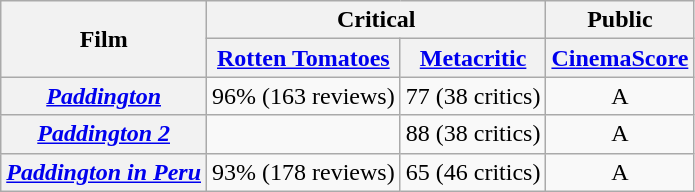<table class="wikitable plainrowheaders unsortable" style="text-align: center;">
<tr>
<th scope="col" rowspan="2">Film</th>
<th scope="col" colspan="2">Critical</th>
<th scope="col">Public</th>
</tr>
<tr>
<th scope="col"><a href='#'>Rotten Tomatoes</a></th>
<th scope="col"><a href='#'>Metacritic</a></th>
<th scope="col"><a href='#'>CinemaScore</a></th>
</tr>
<tr>
<th scope="row"><em><a href='#'>Paddington</a></em></th>
<td>96% (163 reviews)</td>
<td>77 (38 critics)</td>
<td>A</td>
</tr>
<tr>
<th scope="row"><em><a href='#'>Paddington 2</a></em></th>
<td></td>
<td>88 (38 critics)</td>
<td>A</td>
</tr>
<tr>
<th scope="row"><em><a href='#'>Paddington in Peru</a></em></th>
<td>93% (178 reviews)</td>
<td>65 (46 critics)</td>
<td>A</td>
</tr>
</table>
